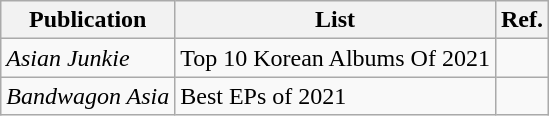<table class="wikitable">
<tr>
<th>Publication</th>
<th>List</th>
<th>Ref.</th>
</tr>
<tr>
<td><em>Asian Junkie</em></td>
<td>Top 10 Korean Albums Of 2021</td>
<td></td>
</tr>
<tr>
<td><em>Bandwagon Asia</em></td>
<td>Best EPs of 2021</td>
<td></td>
</tr>
</table>
